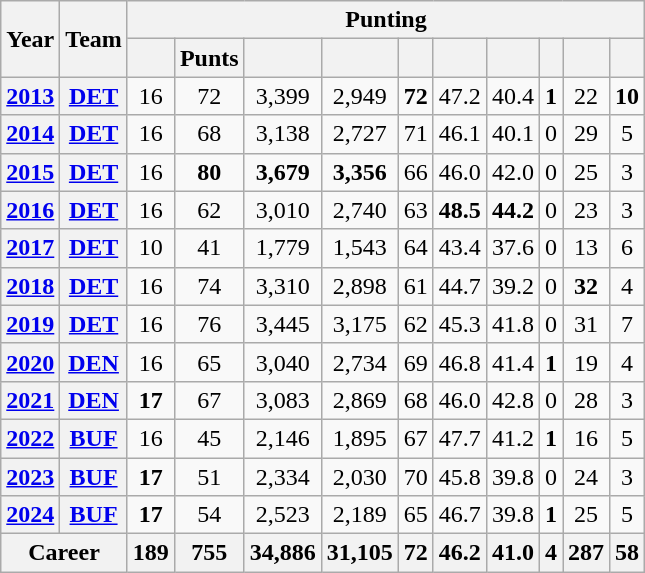<table class=wikitable style="text-align:center;">
<tr>
<th rowspan="2">Year</th>
<th rowspan="2">Team</th>
<th colspan="10">Punting</th>
</tr>
<tr>
<th></th>
<th>Punts</th>
<th></th>
<th></th>
<th></th>
<th></th>
<th></th>
<th></th>
<th></th>
<th></th>
</tr>
<tr>
<th><a href='#'>2013</a></th>
<th><a href='#'>DET</a></th>
<td>16</td>
<td>72</td>
<td>3,399</td>
<td>2,949</td>
<td><strong>72</strong></td>
<td>47.2</td>
<td>40.4</td>
<td><strong>1</strong></td>
<td>22</td>
<td><strong>10</strong></td>
</tr>
<tr>
<th><a href='#'>2014</a></th>
<th><a href='#'>DET</a></th>
<td>16</td>
<td>68</td>
<td>3,138</td>
<td>2,727</td>
<td>71</td>
<td>46.1</td>
<td>40.1</td>
<td>0</td>
<td>29</td>
<td>5</td>
</tr>
<tr>
<th><a href='#'>2015</a></th>
<th><a href='#'>DET</a></th>
<td>16</td>
<td><strong>80</strong></td>
<td><strong>3,679</strong></td>
<td><strong>3,356</strong></td>
<td>66</td>
<td>46.0</td>
<td>42.0</td>
<td>0</td>
<td>25</td>
<td>3</td>
</tr>
<tr>
<th><a href='#'>2016</a></th>
<th><a href='#'>DET</a></th>
<td>16</td>
<td>62</td>
<td>3,010</td>
<td>2,740</td>
<td>63</td>
<td><strong>48.5</strong></td>
<td><strong>44.2</strong></td>
<td>0</td>
<td>23</td>
<td>3</td>
</tr>
<tr>
<th><a href='#'>2017</a></th>
<th><a href='#'>DET</a></th>
<td>10</td>
<td>41</td>
<td>1,779</td>
<td>1,543</td>
<td>64</td>
<td>43.4</td>
<td>37.6</td>
<td>0</td>
<td>13</td>
<td>6</td>
</tr>
<tr>
<th><a href='#'>2018</a></th>
<th><a href='#'>DET</a></th>
<td>16</td>
<td>74</td>
<td>3,310</td>
<td>2,898</td>
<td>61</td>
<td>44.7</td>
<td>39.2</td>
<td>0</td>
<td><strong>32</strong></td>
<td>4</td>
</tr>
<tr>
<th><a href='#'>2019</a></th>
<th><a href='#'>DET</a></th>
<td>16</td>
<td>76</td>
<td>3,445</td>
<td>3,175</td>
<td>62</td>
<td>45.3</td>
<td>41.8</td>
<td>0</td>
<td>31</td>
<td>7</td>
</tr>
<tr>
<th><a href='#'>2020</a></th>
<th><a href='#'>DEN</a></th>
<td>16</td>
<td>65</td>
<td>3,040</td>
<td>2,734</td>
<td>69</td>
<td>46.8</td>
<td>41.4</td>
<td><strong>1</strong></td>
<td>19</td>
<td>4</td>
</tr>
<tr>
<th><a href='#'>2021</a></th>
<th><a href='#'>DEN</a></th>
<td><strong>17</strong></td>
<td>67</td>
<td>3,083</td>
<td>2,869</td>
<td>68</td>
<td>46.0</td>
<td>42.8</td>
<td>0</td>
<td>28</td>
<td>3</td>
</tr>
<tr>
<th><a href='#'>2022</a></th>
<th><a href='#'>BUF</a></th>
<td>16</td>
<td>45</td>
<td>2,146</td>
<td>1,895</td>
<td>67</td>
<td>47.7</td>
<td>41.2</td>
<td><strong>1</strong></td>
<td>16</td>
<td>5</td>
</tr>
<tr>
<th><a href='#'>2023</a></th>
<th><a href='#'>BUF</a></th>
<td><strong>17</strong></td>
<td>51</td>
<td>2,334</td>
<td>2,030</td>
<td>70</td>
<td>45.8</td>
<td>39.8</td>
<td>0</td>
<td>24</td>
<td>3</td>
</tr>
<tr>
<th><a href='#'>2024</a></th>
<th><a href='#'>BUF</a></th>
<td><strong>17</strong></td>
<td>54</td>
<td>2,523</td>
<td>2,189</td>
<td>65</td>
<td>46.7</td>
<td>39.8</td>
<td><strong>1</strong></td>
<td>25</td>
<td>5</td>
</tr>
<tr>
<th colspan="2">Career</th>
<th>189</th>
<th>755</th>
<th><strong>34,886</strong></th>
<th><strong>31,105</strong></th>
<th>72</th>
<th>46.2</th>
<th>41.0</th>
<th>4</th>
<th>287</th>
<th>58</th>
</tr>
</table>
